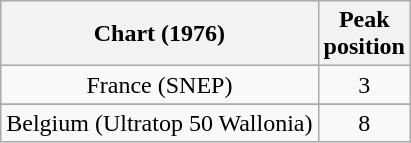<table class="wikitable sortable plainrowheaders" style="text-align:center">
<tr>
<th scope="col">Chart (1976)</th>
<th scope="col">Peak<br>position</th>
</tr>
<tr>
<td>France (SNEP)</td>
<td>3</td>
</tr>
<tr>
</tr>
<tr>
<td>Belgium (Ultratop 50 Wallonia)</td>
<td>8</td>
</tr>
</table>
